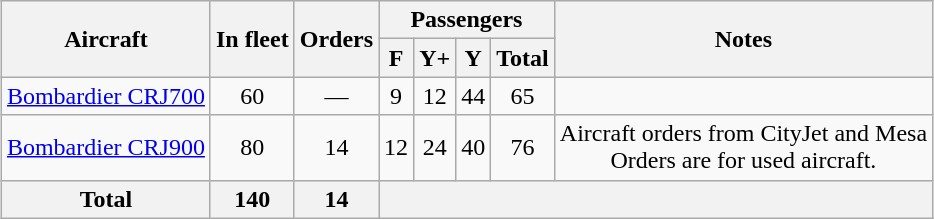<table class=wikitable style="text-align:center;margin:auto;">
<tr>
<th rowspan=2>Aircraft</th>
<th rowspan=2>In fleet</th>
<th rowspan="2">Orders</th>
<th colspan="4">Passengers</th>
<th rowspan=2>Notes</th>
</tr>
<tr>
<th><abbr>F</abbr></th>
<th><abbr>Y+</abbr></th>
<th><abbr>Y</abbr></th>
<th>Total</th>
</tr>
<tr>
<td><a href='#'>Bombardier CRJ700</a></td>
<td>60</td>
<td>—</td>
<td>9</td>
<td>12</td>
<td>44</td>
<td>65</td>
<td></td>
</tr>
<tr>
<td><a href='#'>Bombardier CRJ900</a></td>
<td>80</td>
<td>14</td>
<td>12</td>
<td>24</td>
<td>40</td>
<td>76</td>
<td>Aircraft orders from CityJet and Mesa<br>Orders are for used aircraft.</td>
</tr>
<tr>
<th>Total</th>
<th>140</th>
<th>14</th>
<th colspan="5"></th>
</tr>
</table>
